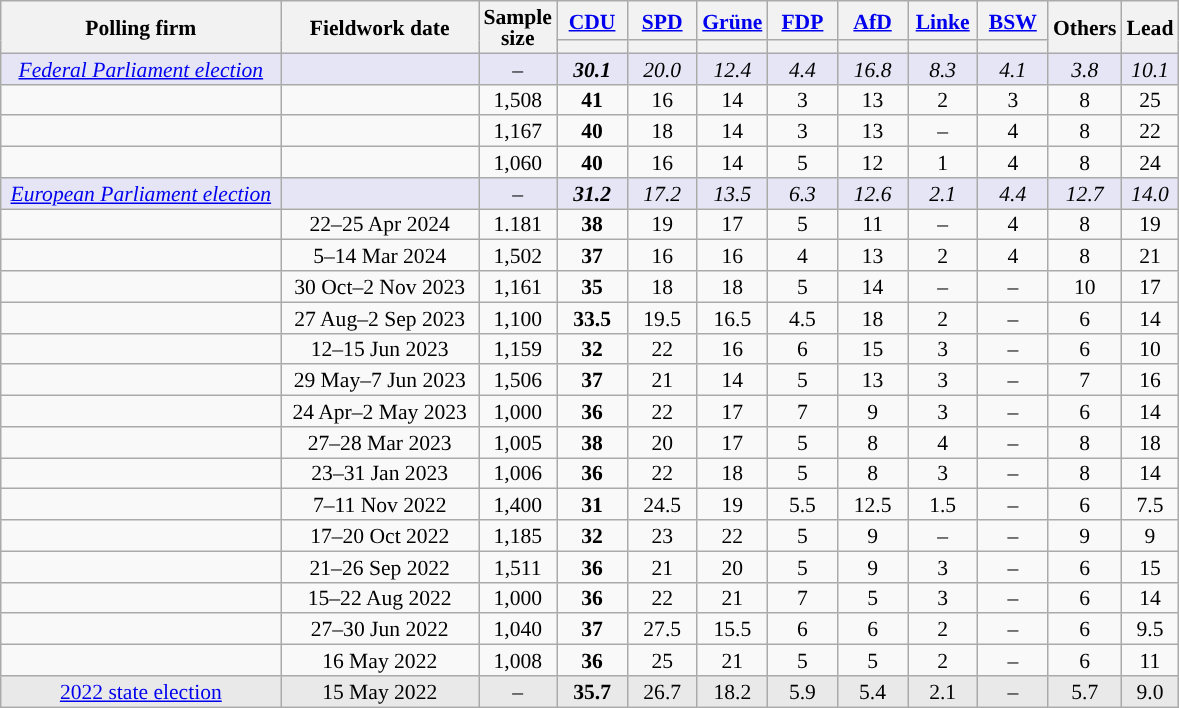<table class="wikitable sortable" style="text-align:center;font-size:90%;line-height:14px;">
<tr>
<th rowspan="2" style="width:180px;">Polling firm</th>
<th rowspan="2" style="width:125px;">Fieldwork date</th>
<th rowspan="2" style="width:35px;">Sample<br>size</th>
<th class="unsortable" style="width:40px;"><a href='#'>CDU</a></th>
<th class="unsortable" style="width:40px;"><a href='#'>SPD</a></th>
<th class="unsortable" style="width:40px;"><a href='#'>Grüne</a></th>
<th class="unsortable" style="width:40px;"><a href='#'>FDP</a></th>
<th class="unsortable" style="width:40px;"><a href='#'>AfD</a></th>
<th class="unsortable" style="width:40px;"><a href='#'>Linke</a></th>
<th class="unsortable" style="width:40px;"><a href='#'>BSW</a></th>
<th rowspan="2" class="unsortable" style="width:40px;">Others</th>
<th rowspan="2" style="width:30px;">Lead</th>
</tr>
<tr>
<th style="background:"></th>
<th style="background:"></th>
<th style="background:"></th>
<th style="background:"></th>
<th style="background:"></th>
<th style="background:"></th>
<th style="background:"></th>
</tr>
<tr style="background:#E5E5F5;font-style:italic;">
<td><a href='#'>Federal Parliament election</a></td>
<td></td>
<td>–</td>
<td><strong>30.1</strong></td>
<td>20.0</td>
<td>12.4</td>
<td>4.4</td>
<td>16.8</td>
<td>8.3</td>
<td>4.1</td>
<td>3.8</td>
<td style="background:">10.1</td>
</tr>
<tr>
<td></td>
<td></td>
<td>1,508</td>
<td><strong>41</strong></td>
<td>16</td>
<td>14</td>
<td>3</td>
<td>13</td>
<td>2</td>
<td>3</td>
<td>8</td>
<td style="background:">25</td>
</tr>
<tr>
<td></td>
<td></td>
<td>1,167</td>
<td><strong>40</strong></td>
<td>18</td>
<td>14</td>
<td>3</td>
<td>13</td>
<td>–</td>
<td>4</td>
<td>8</td>
<td style="background:">22</td>
</tr>
<tr>
<td></td>
<td></td>
<td>1,060</td>
<td><strong>40</strong></td>
<td>16</td>
<td>14</td>
<td>5</td>
<td>12</td>
<td>1</td>
<td>4</td>
<td>8</td>
<td style="background:">24</td>
</tr>
<tr style="background:#E5E5F5;font-style:italic;">
<td><a href='#'>European Parliament election</a></td>
<td></td>
<td>–</td>
<td><strong>31.2</strong></td>
<td>17.2</td>
<td>13.5</td>
<td>6.3</td>
<td>12.6</td>
<td>2.1</td>
<td>4.4</td>
<td>12.7</td>
<td style="background:">14.0</td>
</tr>
<tr>
<td></td>
<td>22–25 Apr 2024</td>
<td>1.181</td>
<td><strong>38</strong></td>
<td>19</td>
<td>17</td>
<td>5</td>
<td>11</td>
<td>–</td>
<td>4</td>
<td>8</td>
<td style="background:">19</td>
</tr>
<tr>
<td></td>
<td>5–14 Mar 2024</td>
<td>1,502</td>
<td><strong>37</strong></td>
<td>16</td>
<td>16</td>
<td>4</td>
<td>13</td>
<td>2</td>
<td>4</td>
<td>8</td>
<td style="background:">21</td>
</tr>
<tr>
<td></td>
<td>30 Oct–2 Nov 2023</td>
<td>1,161</td>
<td><strong>35</strong></td>
<td>18</td>
<td>18</td>
<td>5</td>
<td>14</td>
<td>–</td>
<td>–</td>
<td>10</td>
<td style="background:">17</td>
</tr>
<tr>
<td></td>
<td data-sort-value="2023-09-02">27 Aug–2 Sep 2023</td>
<td>1,100</td>
<td><strong>33.5</strong></td>
<td>19.5</td>
<td>16.5</td>
<td>4.5</td>
<td>18</td>
<td>2</td>
<td>–</td>
<td>6</td>
<td style="background:">14</td>
</tr>
<tr>
<td></td>
<td data-sort-value="2023-06-15">12–15 Jun 2023</td>
<td>1,159</td>
<td><strong>32</strong></td>
<td>22</td>
<td>16</td>
<td>6</td>
<td>15</td>
<td>3</td>
<td>–</td>
<td>6</td>
<td style="background:">10</td>
</tr>
<tr>
<td></td>
<td data-sort-value="2023-06-07">29 May–7 Jun 2023</td>
<td>1,506</td>
<td><strong>37</strong></td>
<td>21</td>
<td>14</td>
<td>5</td>
<td>13</td>
<td>3</td>
<td>–</td>
<td>7</td>
<td style="background:">16</td>
</tr>
<tr>
<td></td>
<td data-sort-value="2022-08-22">24 Apr–2 May 2023</td>
<td>1,000</td>
<td><strong>36</strong></td>
<td>22</td>
<td>17</td>
<td>7</td>
<td>9</td>
<td>3</td>
<td>–</td>
<td>6</td>
<td style="background:">14</td>
</tr>
<tr>
<td></td>
<td data-sort-value="2023-03-28">27–28 Mar 2023</td>
<td>1,005</td>
<td><strong>38</strong></td>
<td>20</td>
<td>17</td>
<td>5</td>
<td>8</td>
<td>4</td>
<td>–</td>
<td>8</td>
<td style="background:">18</td>
</tr>
<tr>
<td></td>
<td data-sort-value="2023-01-31">23–31 Jan 2023</td>
<td>1,006</td>
<td><strong>36</strong></td>
<td>22</td>
<td>18</td>
<td>5</td>
<td>8</td>
<td>3</td>
<td>–</td>
<td>8</td>
<td style="background:">14</td>
</tr>
<tr>
<td></td>
<td data-sort-value="2022-11-11">7–11 Nov 2022</td>
<td>1,400</td>
<td><strong>31</strong></td>
<td>24.5</td>
<td>19</td>
<td>5.5</td>
<td>12.5</td>
<td>1.5</td>
<td>–</td>
<td>6</td>
<td style="background:">7.5</td>
</tr>
<tr>
<td></td>
<td data-sort-value="2022-10-20">17–20 Oct 2022</td>
<td>1,185</td>
<td><strong>32</strong></td>
<td>23</td>
<td>22</td>
<td>5</td>
<td>9</td>
<td>–</td>
<td>–</td>
<td>9</td>
<td style="background:">9</td>
</tr>
<tr>
<td></td>
<td data-sort-value="2022-09-26">21–26 Sep 2022</td>
<td>1,511</td>
<td><strong>36</strong></td>
<td>21</td>
<td>20</td>
<td>5</td>
<td>9</td>
<td>3</td>
<td>–</td>
<td>6</td>
<td style="background:">15</td>
</tr>
<tr>
<td></td>
<td data-sort-value="2022-08-22">15–22 Aug 2022</td>
<td>1,000</td>
<td><strong>36</strong></td>
<td>22</td>
<td>21</td>
<td>7</td>
<td>5</td>
<td>3</td>
<td>–</td>
<td>6</td>
<td style="background:">14</td>
</tr>
<tr>
<td></td>
<td data-sort-value="2022-06-30">27–30 Jun 2022</td>
<td>1,040</td>
<td><strong>37</strong></td>
<td>27.5</td>
<td>15.5</td>
<td>6</td>
<td>6</td>
<td>2</td>
<td>–</td>
<td>6</td>
<td style="background:">9.5</td>
</tr>
<tr>
<td></td>
<td data-sort-value="2022-05-16">16 May 2022</td>
<td>1,008</td>
<td><strong>36</strong></td>
<td>25</td>
<td>21</td>
<td>5</td>
<td>5</td>
<td>2</td>
<td>–</td>
<td>6</td>
<td style="background:">11</td>
</tr>
<tr style="background:#E9E9E9;">
<td><a href='#'>2022 state election</a></td>
<td data-sort-value="2021-03-14">15 May 2022</td>
<td>–</td>
<td><strong>35.7</strong></td>
<td>26.7</td>
<td>18.2</td>
<td>5.9</td>
<td>5.4</td>
<td>2.1</td>
<td>–</td>
<td>5.7</td>
<td style="background:">9.0</td>
</tr>
</table>
